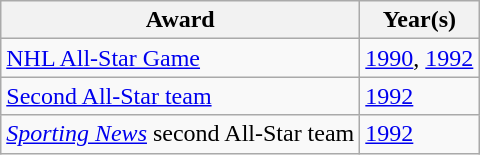<table class="wikitable">
<tr>
<th>Award</th>
<th>Year(s)</th>
</tr>
<tr>
<td><a href='#'>NHL All-Star Game</a></td>
<td><a href='#'>1990</a>, <a href='#'>1992</a></td>
</tr>
<tr>
<td><a href='#'>Second All-Star team</a></td>
<td><a href='#'>1992</a></td>
</tr>
<tr>
<td><em><a href='#'>Sporting News</a></em> second All-Star team</td>
<td><a href='#'>1992</a></td>
</tr>
</table>
